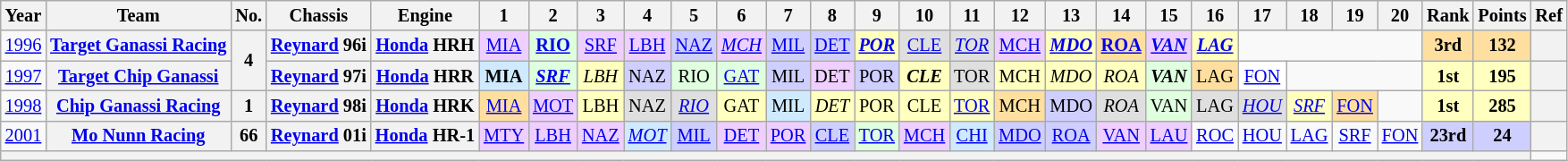<table class="wikitable" style="text-align:center; font-size:85%">
<tr>
<th>Year</th>
<th>Team</th>
<th>No.</th>
<th>Chassis</th>
<th>Engine</th>
<th>1</th>
<th>2</th>
<th>3</th>
<th>4</th>
<th>5</th>
<th>6</th>
<th>7</th>
<th>8</th>
<th>9</th>
<th>10</th>
<th>11</th>
<th>12</th>
<th>13</th>
<th>14</th>
<th>15</th>
<th>16</th>
<th>17</th>
<th>18</th>
<th>19</th>
<th>20</th>
<th>Rank</th>
<th>Points</th>
<th>Ref</th>
</tr>
<tr>
<td><a href='#'>1996</a></td>
<th nowrap><a href='#'>Target Ganassi Racing</a></th>
<th rowspan=2>4</th>
<th nowrap><a href='#'>Reynard</a> 96i</th>
<th nowrap><a href='#'>Honda</a> HRH</th>
<td style="background:#efcfff;"><a href='#'>MIA</a><br></td>
<td style="background:#dfffdf;"><strong><a href='#'>RIO</a></strong><br></td>
<td style="background:#efcfff;"><a href='#'>SRF</a><br></td>
<td style="background:#efcfff;"><a href='#'>LBH</a><br></td>
<td style="background:#cfcfff;"><a href='#'>NAZ</a><br></td>
<td style="background:#efcfff;"><em><a href='#'>MCH</a></em><br></td>
<td style="background:#cfcfff;"><a href='#'>MIL</a><br></td>
<td style="background:#cfcfff;"><a href='#'>DET</a><br></td>
<td style="background:#ffffbf;"><strong><em><a href='#'>POR</a></em></strong><br></td>
<td style="background:#dfdfdf;"><a href='#'>CLE</a><br></td>
<td style="background:#dfdfdf;"><em><a href='#'>TOR</a></em><br></td>
<td style="background:#efcfff;"><a href='#'>MCH</a><br></td>
<td style="background:#ffffbf;"><strong><em><a href='#'>MDO</a></em></strong><br></td>
<td style="background:#ffdf9f;"><strong><a href='#'>ROA</a></strong><br></td>
<td style="background:#efcfff;"><strong><em><a href='#'>VAN</a></em></strong><br></td>
<td style="background:#ffffbf;"><strong><em><a href='#'>LAG</a></em></strong><br></td>
<td colspan=4></td>
<td style="background:#ffdf9f;"><strong>3rd</strong></td>
<td style="background:#ffdf9f;"><strong>132</strong></td>
<th></th>
</tr>
<tr>
<td><a href='#'>1997</a></td>
<th nowrap><a href='#'>Target Chip Ganassi</a></th>
<th nowrap><a href='#'>Reynard</a> 97i</th>
<th nowrap><a href='#'>Honda</a> HRR</th>
<td style="background:#cfeaff;"><strong>MIA</strong><br></td>
<td style="background:#dfffdf;"><strong><em><a href='#'>SRF</a></em></strong><br></td>
<td style="background:#ffffbf;"><em>LBH</em><br></td>
<td style="background:#cfcfff;">NAZ<br></td>
<td style="background:#dfffdf;">RIO<br></td>
<td style="background:#dfffdf;"><a href='#'>GAT</a><br></td>
<td style="background:#cfcfff;">MIL<br></td>
<td style="background:#efcfff;">DET<br></td>
<td style="background:#cfcfff;">POR<br></td>
<td style="background:#ffffbf;"><strong><em>CLE</em></strong><br></td>
<td style="background:#dfdfdf;">TOR<br></td>
<td style="background:#ffffbf;">MCH<br></td>
<td style="background:#ffffbf;"><em>MDO</em><br></td>
<td style="background:#ffffbf;"><em>ROA</em><br></td>
<td style="background:#dfffdf;"><strong><em>VAN</em></strong><br></td>
<td style="background:#ffdf9f;">LAG<br></td>
<td style="background:#fff;"><a href='#'>FON</a><br></td>
<td colspan=3></td>
<td style="background:#ffffbf;"><strong>1st</strong></td>
<td style="background:#ffffbf;"><strong>195</strong></td>
<th></th>
</tr>
<tr>
<td><a href='#'>1998</a></td>
<th nowrap><a href='#'>Chip Ganassi Racing</a></th>
<th>1</th>
<th nowrap><a href='#'>Reynard</a> 98i</th>
<th nowrap><a href='#'>Honda</a> HRK</th>
<td style="background:#ffdf9f;"><a href='#'>MIA</a><br></td>
<td style="background:#efcfff;"><a href='#'>MOT</a><br></td>
<td style="background:#ffffbf;">LBH<br></td>
<td style="background:#dfdfdf;">NAZ<br></td>
<td style="background:#dfdfdf;"><em><a href='#'>RIO</a></em><br></td>
<td style="background:#ffffbf;">GAT<br></td>
<td style="background:#cfeaff;">MIL<br></td>
<td style="background:#ffffbf;"><em>DET</em><br></td>
<td style="background:#ffffbf;">POR<br></td>
<td style="background:#ffffbf;">CLE<br></td>
<td style="background:#ffffbf;"><a href='#'>TOR</a><br></td>
<td style="background:#ffdf9f;">MCH<br></td>
<td style="background:#cfcfff;">MDO<br></td>
<td style="background:#dfdfdf;"><em>ROA</em><br></td>
<td style="background:#dfffdf;">VAN<br></td>
<td style="background:#dfdfdf;">LAG<br></td>
<td style="background:#dfdfdf;"><em><a href='#'>HOU</a></em><br></td>
<td style="background:#ffffbf;"><em><a href='#'>SRF</a></em><br></td>
<td style="background:#ffdf9f;"><a href='#'>FON</a><br></td>
<td></td>
<td style="background:#ffffbf;"><strong>1st</strong></td>
<td style="background:#ffffbf;"><strong>285</strong></td>
<th></th>
</tr>
<tr>
<td><a href='#'>2001</a></td>
<th nowrap><a href='#'>Mo Nunn Racing</a></th>
<th>66</th>
<th nowrap><a href='#'>Reynard</a> 01i</th>
<th nowrap><a href='#'>Honda</a> HR-1</th>
<td style="background:#efcfff;"><a href='#'>MTY</a><br></td>
<td style="background:#efcfff;"><a href='#'>LBH</a><br></td>
<td style="background:#efcfff;"><a href='#'>NAZ</a><br></td>
<td style="background:#cfeaff;"><em><a href='#'>MOT</a></em><br></td>
<td style="background:#cfcfff;"><a href='#'>MIL</a><br></td>
<td style="background:#efcfff;"><a href='#'>DET</a><br></td>
<td style="background:#efcfff;"><a href='#'>POR</a><br></td>
<td style="background:#cfcfff;"><a href='#'>CLE</a><br></td>
<td style="background:#dfffdf;"><a href='#'>TOR</a><br></td>
<td style="background:#efcfff;"><a href='#'>MCH</a><br></td>
<td style="background:#cfeaff;"><a href='#'>CHI</a><br></td>
<td style="background:#cfcfff;"><a href='#'>MDO</a><br></td>
<td style="background:#cfcfff;"><a href='#'>ROA</a><br></td>
<td style="background:#efcfff;"><a href='#'>VAN</a><br></td>
<td style="background:#efcfff;"><a href='#'>LAU</a><br></td>
<td><a href='#'>ROC</a></td>
<td><a href='#'>HOU</a></td>
<td><a href='#'>LAG</a></td>
<td><a href='#'>SRF</a></td>
<td><a href='#'>FON</a></td>
<td style="background:#cfcfff;"><strong>23rd</strong></td>
<td style="background:#cfcfff;"><strong>24</strong></td>
<th></th>
</tr>
<tr>
<th colspan="27"></th>
</tr>
</table>
